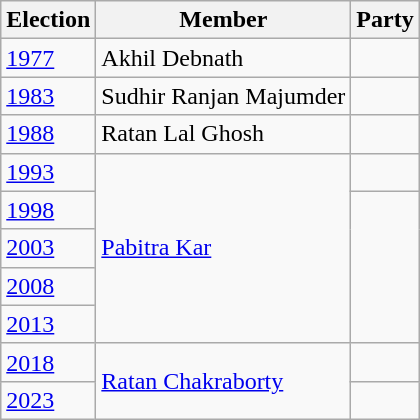<table class="wikitable sortable">
<tr>
<th>Election</th>
<th>Member</th>
<th colspan=2>Party</th>
</tr>
<tr>
<td><a href='#'>1977</a></td>
<td>Akhil Debnath</td>
<td></td>
</tr>
<tr>
<td><a href='#'>1983</a></td>
<td>Sudhir Ranjan Majumder</td>
<td></td>
</tr>
<tr>
<td><a href='#'>1988</a></td>
<td>Ratan Lal Ghosh</td>
</tr>
<tr>
<td><a href='#'>1993</a></td>
<td rowspan=5><a href='#'>Pabitra Kar</a></td>
<td></td>
</tr>
<tr>
<td><a href='#'>1998</a></td>
</tr>
<tr>
<td><a href='#'>2003</a></td>
</tr>
<tr>
<td><a href='#'>2008</a></td>
</tr>
<tr>
<td><a href='#'>2013</a></td>
</tr>
<tr>
<td><a href='#'>2018</a></td>
<td rowspan=2><a href='#'>Ratan Chakraborty</a></td>
<td></td>
</tr>
<tr>
<td><a href='#'>2023</a></td>
</tr>
</table>
